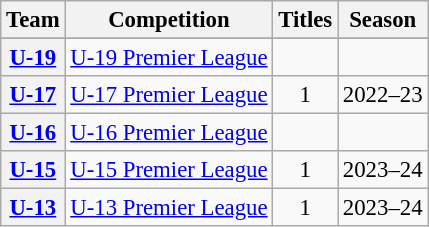<table class="wikitable plainrowheaders" style="font-size:95%; text-align:center;">
<tr>
<th>Team</th>
<th>Competition</th>
<th>Titles</th>
<th>Season</th>
</tr>
<tr>
</tr>
<tr>
<th scope=col><a href='#'>U-19</a></th>
<td><a href='#'>U-19 Premier League</a></td>
<td></td>
<td></td>
</tr>
<tr>
<th scope=col><a href='#'>U-17</a></th>
<td><a href='#'>U-17 Premier League</a></td>
<td>1</td>
<td>2022–23</td>
</tr>
<tr>
<th scope=col><a href='#'>U-16</a></th>
<td><a href='#'>U-16 Premier League</a></td>
<td></td>
<td></td>
</tr>
<tr>
<th scope=col><a href='#'>U-15</a></th>
<td><a href='#'>U-15 Premier League</a></td>
<td>1</td>
<td>2023–24</td>
</tr>
<tr>
<th scope=col><a href='#'>U-13</a></th>
<td><a href='#'>U-13 Premier League</a></td>
<td>1</td>
<td>2023–24</td>
</tr>
</table>
